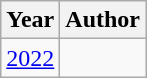<table class="wikitable sortable mw-collapsible">
<tr>
<th>Year</th>
<th>Author</th>
</tr>
<tr>
<td><a href='#'>2022</a></td>
<td></td>
</tr>
</table>
